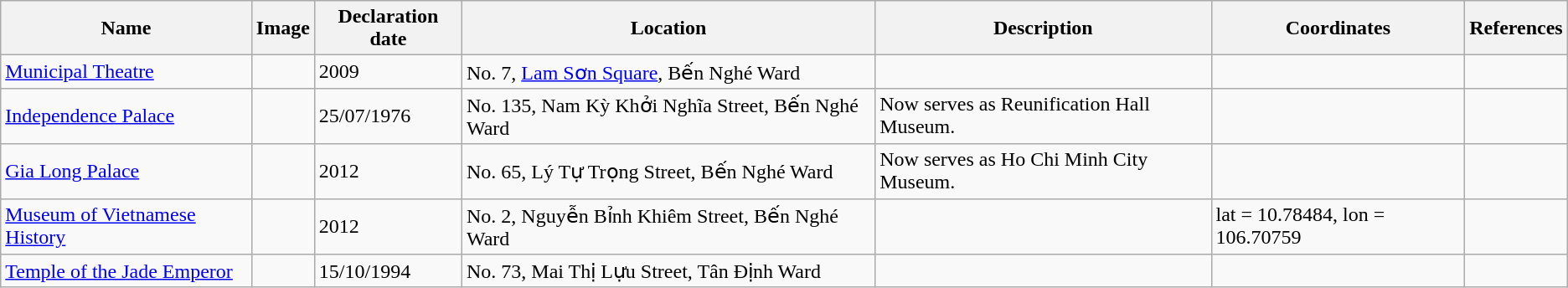<table class=wikitable>
<tr>
<th>Name</th>
<th>Image</th>
<th>Declaration date</th>
<th>Location</th>
<th>Description</th>
<th>Coordinates</th>
<th>References</th>
</tr>
<tr>
<td><a href='#'>Municipal Theatre</a></td>
<td></td>
<td>2009</td>
<td>No. 7, <a href='#'>Lam Sơn Square</a>, Bến Nghé Ward</td>
<td></td>
<td></td>
<td></td>
</tr>
<tr>
<td><a href='#'>Independence Palace</a></td>
<td></td>
<td>25/07/1976</td>
<td>No. 135, Nam Kỳ Khởi Nghĩa Street, Bến Nghé Ward</td>
<td>Now serves as Reunification Hall Museum.</td>
<td></td>
<td></td>
</tr>
<tr>
<td><a href='#'>Gia Long Palace</a></td>
<td></td>
<td>2012</td>
<td>No. 65, Lý Tự Trọng Street, Bến Nghé Ward</td>
<td>Now serves as Ho Chi Minh City Museum.</td>
<td></td>
<td></td>
</tr>
<tr>
<td><a href='#'>Museum of Vietnamese History</a></td>
<td></td>
<td>2012</td>
<td>No. 2, Nguyễn Bỉnh Khiêm Street, Bến Nghé Ward</td>
<td></td>
<td>lat = 10.78484, lon = 106.70759</td>
<td></td>
</tr>
<tr>
<td><a href='#'>Temple of the Jade Emperor</a></td>
<td></td>
<td>15/10/1994</td>
<td>No. 73, Mai Thị Lựu Street, Tân Định Ward</td>
<td></td>
<td></td>
<td></td>
</tr>
</table>
